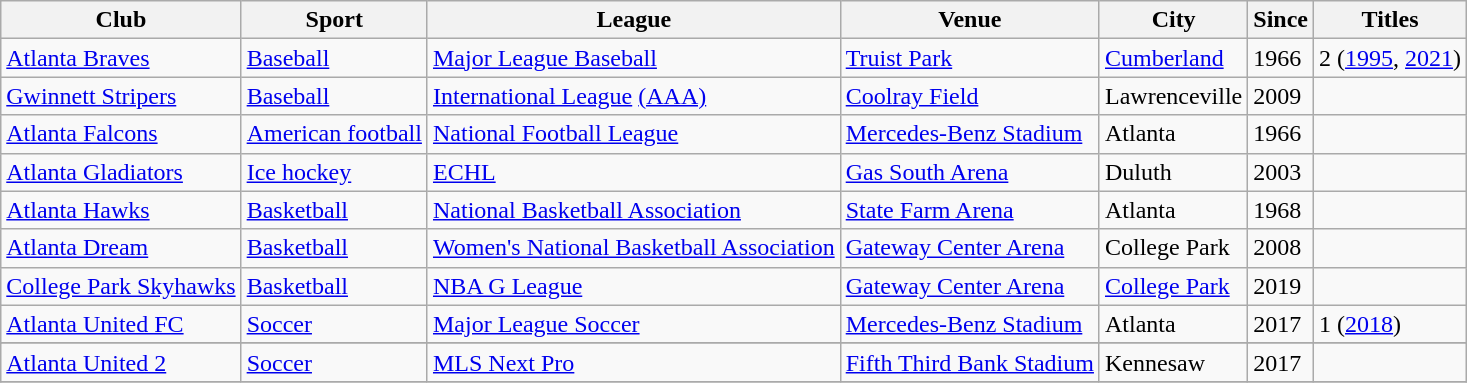<table class="wikitable sortable">
<tr>
<th>Club</th>
<th>Sport</th>
<th>League</th>
<th>Venue</th>
<th>City</th>
<th>Since</th>
<th>Titles</th>
</tr>
<tr>
<td><a href='#'>Atlanta Braves</a></td>
<td><a href='#'>Baseball</a></td>
<td><a href='#'>Major League Baseball</a></td>
<td><a href='#'>Truist Park</a></td>
<td><a href='#'>Cumberland</a></td>
<td>1966</td>
<td>2 (<a href='#'>1995</a>, <a href='#'>2021</a>)</td>
</tr>
<tr>
<td><a href='#'>Gwinnett Stripers</a></td>
<td><a href='#'>Baseball</a></td>
<td><a href='#'>International League</a> <a href='#'>(AAA)</a></td>
<td><a href='#'>Coolray Field</a></td>
<td>Lawrenceville</td>
<td>2009</td>
<td></td>
</tr>
<tr>
<td><a href='#'>Atlanta Falcons</a></td>
<td><a href='#'>American football</a></td>
<td><a href='#'>National Football League</a></td>
<td><a href='#'>Mercedes-Benz Stadium</a></td>
<td>Atlanta</td>
<td>1966</td>
<td></td>
</tr>
<tr>
<td><a href='#'>Atlanta Gladiators</a></td>
<td><a href='#'>Ice hockey</a></td>
<td><a href='#'>ECHL</a></td>
<td><a href='#'>Gas South Arena</a></td>
<td>Duluth</td>
<td>2003</td>
<td></td>
</tr>
<tr>
<td><a href='#'>Atlanta Hawks</a></td>
<td><a href='#'>Basketball</a></td>
<td><a href='#'>National Basketball Association</a></td>
<td><a href='#'>State Farm Arena</a></td>
<td>Atlanta</td>
<td>1968</td>
<td></td>
</tr>
<tr>
<td><a href='#'>Atlanta Dream</a></td>
<td><a href='#'>Basketball</a></td>
<td><a href='#'>Women's National Basketball Association</a></td>
<td><a href='#'>Gateway Center Arena</a></td>
<td>College Park</td>
<td>2008</td>
<td></td>
</tr>
<tr>
<td><a href='#'>College Park Skyhawks</a></td>
<td><a href='#'>Basketball</a></td>
<td><a href='#'>NBA G League</a></td>
<td><a href='#'>Gateway Center Arena</a></td>
<td><a href='#'>College Park</a></td>
<td>2019</td>
<td></td>
</tr>
<tr>
<td><a href='#'>Atlanta United FC</a></td>
<td><a href='#'>Soccer</a></td>
<td><a href='#'>Major League Soccer</a></td>
<td><a href='#'>Mercedes-Benz Stadium</a></td>
<td>Atlanta</td>
<td>2017</td>
<td>1 (<a href='#'>2018</a>)</td>
</tr>
<tr>
</tr>
<tr>
<td><a href='#'>Atlanta United 2</a></td>
<td><a href='#'>Soccer</a></td>
<td><a href='#'>MLS Next Pro</a></td>
<td><a href='#'>Fifth Third Bank Stadium</a></td>
<td>Kennesaw</td>
<td>2017</td>
<td></td>
</tr>
<tr>
</tr>
</table>
